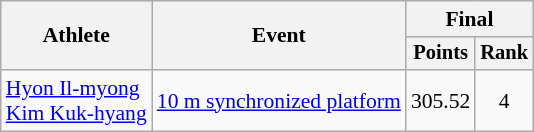<table class=wikitable style="font-size:90%;">
<tr>
<th rowspan="2">Athlete</th>
<th rowspan="2">Event</th>
<th colspan="2">Final</th>
</tr>
<tr style="font-size:95%">
<th>Points</th>
<th>Rank</th>
</tr>
<tr align=center>
<td align=left><a href='#'>Hyon Il-myong</a><br><a href='#'>Kim Kuk-hyang</a></td>
<td align=left><a href='#'>10 m synchronized platform</a></td>
<td>305.52</td>
<td>4</td>
</tr>
</table>
